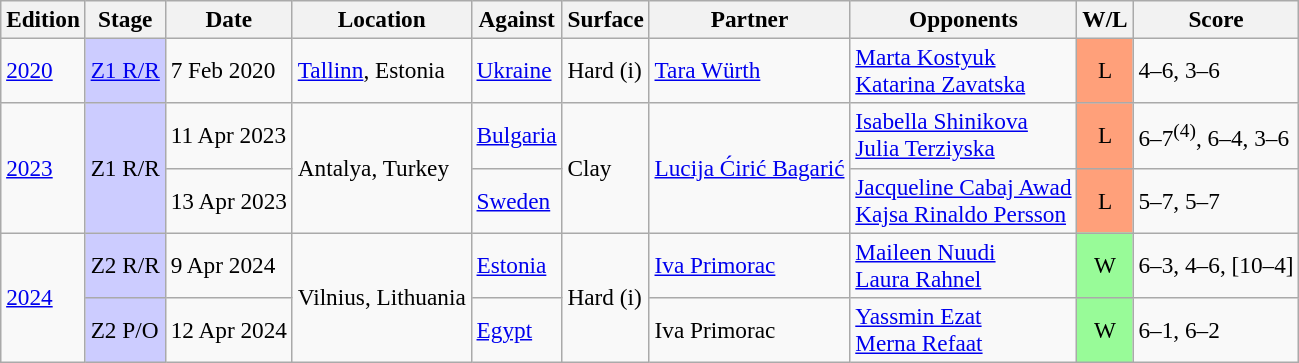<table class=wikitable style=font-size:97%>
<tr>
<th>Edition</th>
<th>Stage</th>
<th>Date</th>
<th>Location</th>
<th>Against</th>
<th>Surface</th>
<th>Partner</th>
<th>Opponents</th>
<th>W/L</th>
<th>Score</th>
</tr>
<tr>
<td rowspan="1"><a href='#'>2020</a></td>
<td style="background:#ccf;" rowspan="1"><a href='#'>Z1 R/R</a></td>
<td>7 Feb 2020</td>
<td rowspan="1"><a href='#'>Tallinn</a>, Estonia</td>
<td> <a href='#'>Ukraine</a></td>
<td rowspan="1">Hard (i)</td>
<td><a href='#'>Tara Würth</a></td>
<td><a href='#'>Marta Kostyuk</a><br><a href='#'>Katarina Zavatska</a></td>
<td style="text-align:center; background:#ffa07a;">L</td>
<td>4–6, 3–6</td>
</tr>
<tr>
<td rowspan="2"><a href='#'>2023</a></td>
<td style="background:#ccf;" rowspan="2">Z1 R/R</td>
<td>11 Apr 2023</td>
<td rowspan="2">Antalya, Turkey</td>
<td> <a href='#'>Bulgaria</a></td>
<td rowspan="2">Clay</td>
<td rowspan="2"><a href='#'>Lucija Ćirić Bagarić</a></td>
<td><a href='#'>Isabella Shinikova</a><br><a href='#'>Julia Terziyska</a></td>
<td style="text-align:center; background:#ffa07a;">L</td>
<td>6–7<sup>(4)</sup>, 6–4, 3–6</td>
</tr>
<tr>
<td>13 Apr 2023</td>
<td> <a href='#'>Sweden</a></td>
<td><a href='#'>Jacqueline Cabaj Awad</a><br><a href='#'>Kajsa Rinaldo Persson</a></td>
<td style="text-align:center; background:#ffa07a;">L</td>
<td>5–7, 5–7</td>
</tr>
<tr>
<td rowspan="2"><a href='#'>2024</a></td>
<td style="background:#ccf;" rowspan="1">Z2 R/R</td>
<td>9 Apr 2024</td>
<td rowspan="2">Vilnius, Lithuania</td>
<td> <a href='#'>Estonia</a></td>
<td rowspan="2">Hard (i)</td>
<td><a href='#'>Iva Primorac</a></td>
<td><a href='#'>Maileen Nuudi</a><br><a href='#'>Laura Rahnel</a></td>
<td style="text-align:center; background:#98fb98;">W</td>
<td>6–3, 4–6, [10–4]</td>
</tr>
<tr>
<td style="background:#ccf;">Z2 P/O</td>
<td>12 Apr 2024</td>
<td> <a href='#'>Egypt</a></td>
<td>Iva Primorac</td>
<td><a href='#'>Yassmin Ezat</a><br><a href='#'>Merna Refaat</a></td>
<td style="text-align:center; background:#98fb98;">W</td>
<td>6–1, 6–2</td>
</tr>
</table>
